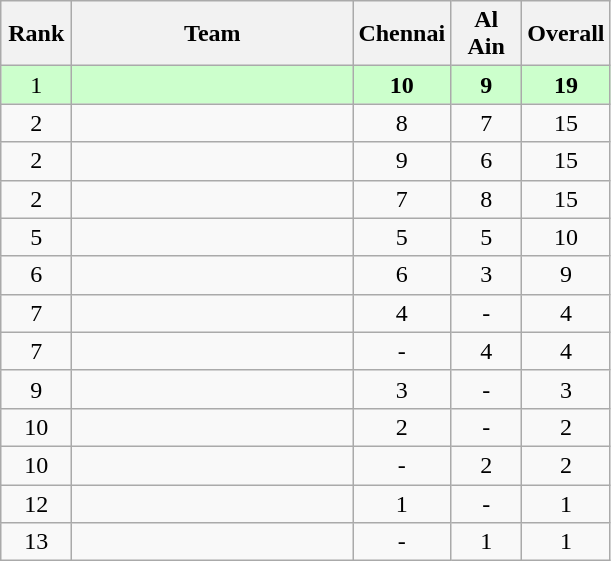<table class="wikitable" style="text-align: center;">
<tr>
<th width=40>Rank</th>
<th width=180>Team</th>
<th width=40>Chennai</th>
<th width=40>Al Ain</th>
<th width=40>Overall</th>
</tr>
<tr bgcolor=ccffcc>
<td>1</td>
<td align=left></td>
<td><strong>10</strong></td>
<td><strong>9</strong></td>
<td><strong>19</strong></td>
</tr>
<tr>
<td>2</td>
<td align=left></td>
<td>8</td>
<td>7</td>
<td>15</td>
</tr>
<tr>
<td>2</td>
<td align=left></td>
<td>9</td>
<td>6</td>
<td>15</td>
</tr>
<tr>
<td>2</td>
<td align=left></td>
<td>7</td>
<td>8</td>
<td>15</td>
</tr>
<tr>
<td>5</td>
<td align=left></td>
<td>5</td>
<td>5</td>
<td>10</td>
</tr>
<tr>
<td>6</td>
<td align=left></td>
<td>6</td>
<td>3</td>
<td>9</td>
</tr>
<tr>
<td>7</td>
<td align=left></td>
<td>4</td>
<td>-</td>
<td>4</td>
</tr>
<tr>
<td>7</td>
<td align=left></td>
<td>-</td>
<td>4</td>
<td>4</td>
</tr>
<tr>
<td>9</td>
<td align=left></td>
<td>3</td>
<td>-</td>
<td>3</td>
</tr>
<tr>
<td>10</td>
<td align=left></td>
<td>2</td>
<td>-</td>
<td>2</td>
</tr>
<tr>
<td>10</td>
<td align=left></td>
<td>-</td>
<td>2</td>
<td>2</td>
</tr>
<tr>
<td>12</td>
<td align=left></td>
<td>1</td>
<td>-</td>
<td>1</td>
</tr>
<tr>
<td>13</td>
<td align=left></td>
<td>-</td>
<td>1</td>
<td>1</td>
</tr>
</table>
